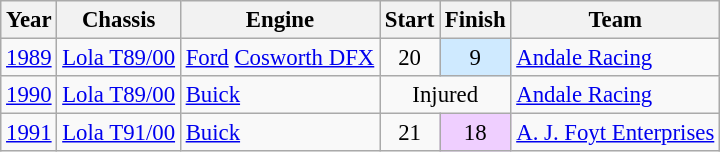<table class="wikitable" style="font-size: 95%;">
<tr>
<th>Year</th>
<th>Chassis</th>
<th>Engine</th>
<th>Start</th>
<th>Finish</th>
<th>Team</th>
</tr>
<tr>
<td><a href='#'>1989</a></td>
<td><a href='#'>Lola T89/00</a></td>
<td><a href='#'>Ford</a> <a href='#'>Cosworth DFX</a></td>
<td align=center>20</td>
<td align=center style="background:#CFEAFF;">9</td>
<td><a href='#'>Andale Racing</a></td>
</tr>
<tr>
<td><a href='#'>1990</a></td>
<td><a href='#'>Lola T89/00</a></td>
<td><a href='#'>Buick</a></td>
<td colspan=2 align=center>Injured</td>
<td><a href='#'>Andale Racing</a></td>
</tr>
<tr>
<td><a href='#'>1991</a></td>
<td><a href='#'>Lola T91/00</a></td>
<td><a href='#'>Buick</a></td>
<td align=center>21</td>
<td align=center style="background:#EFCFFF;">18</td>
<td><a href='#'>A. J. Foyt Enterprises</a></td>
</tr>
</table>
